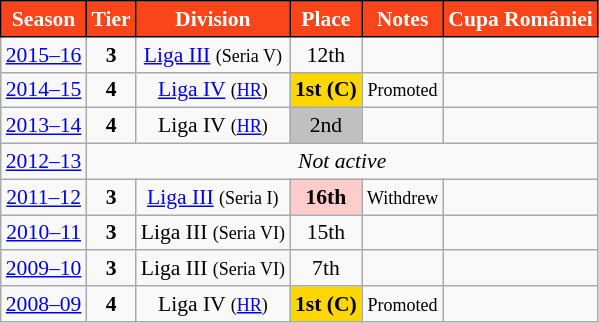<table class="wikitable" style="text-align:center; font-size:90%">
<tr>
<th style="background:#fa451a;color:#FFFFFF;border:1px solid #000000">Season</th>
<th style="background:#fa451a;color:#FFFFFF;border:1px solid #000000">Tier</th>
<th style="background:#fa451a;color:#FFFFFF;border:1px solid #000000">Division</th>
<th style="background:#fa451a;color:#FFFFFF;border:1px solid #000000">Place</th>
<th style="background:#fa451a;color:#FFFFFF;border:1px solid #000000">Notes</th>
<th style="background:#fa451a;color:#FFFFFF;border:1px solid #000000">Cupa României</th>
</tr>
<tr>
<td><a href='#'>2015–16</a></td>
<td><strong>3</strong></td>
<td><a href='#'>Liga III</a> <small>(Seria V)</small></td>
<td>12th</td>
<td></td>
<td></td>
</tr>
<tr>
<td><a href='#'>2014–15</a></td>
<td><strong>4</strong></td>
<td><a href='#'>Liga IV</a> <small>(<a href='#'>HR</a>)</small></td>
<td align=center bgcolor=gold><strong>1st (C)</strong></td>
<td><small>Promoted</small></td>
<td></td>
</tr>
<tr>
<td><a href='#'>2013–14</a></td>
<td><strong>4</strong></td>
<td>Liga IV <small>(<a href='#'>HR</a>)</small></td>
<td align=center bgcolor=silver>2nd</td>
<td></td>
<td></td>
</tr>
<tr>
<td><a href='#'>2012–13</a></td>
<td align=center colspan=6><em>Not active</em></td>
</tr>
<tr>
<td><a href='#'>2011–12</a></td>
<td><strong>3</strong></td>
<td><a href='#'>Liga III</a> <small>(Seria I)</small></td>
<td align=center bgcolor=#FFCCCC><strong>16th</strong></td>
<td><small>Withdrew</small></td>
<td></td>
</tr>
<tr>
<td><a href='#'>2010–11</a></td>
<td><strong>3</strong></td>
<td>Liga III <small>(Seria VI)</small></td>
<td>15th</td>
<td></td>
<td></td>
</tr>
<tr>
<td><a href='#'>2009–10</a></td>
<td><strong>3</strong></td>
<td>Liga III <small>(Seria VI)</small></td>
<td>7th</td>
<td></td>
<td></td>
</tr>
<tr>
<td><a href='#'>2008–09</a></td>
<td><strong>4</strong></td>
<td>Liga IV <small>(<a href='#'>HR</a>)</small></td>
<td align=center bgcolor=gold><strong>1st (C)</strong></td>
<td><small>Promoted</small></td>
<td></td>
</tr>
</table>
